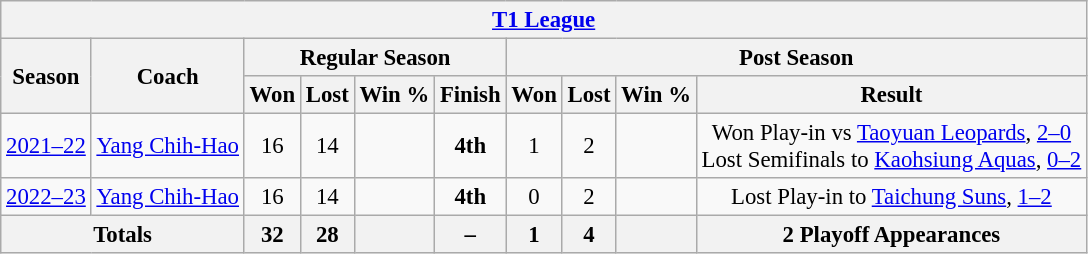<table class="wikitable" style="font-size: 95%; text-align:center;">
<tr>
<th colspan="10"><a href='#'>T1 League</a></th>
</tr>
<tr>
<th rowspan="2">Season</th>
<th rowspan="2">Coach</th>
<th colspan="4">Regular Season</th>
<th colspan="4">Post Season</th>
</tr>
<tr>
<th>Won</th>
<th>Lost</th>
<th>Win %</th>
<th>Finish</th>
<th>Won</th>
<th>Lost</th>
<th>Win %</th>
<th>Result</th>
</tr>
<tr>
<td><a href='#'>2021–22</a></td>
<td><a href='#'>Yang Chih-Hao</a></td>
<td>16</td>
<td>14</td>
<td></td>
<td><strong>4th</strong></td>
<td>1</td>
<td>2</td>
<td></td>
<td>Won Play-in vs <a href='#'>Taoyuan Leopards</a>, <a href='#'>2–0</a><br>Lost Semifinals to <a href='#'>Kaohsiung Aquas</a>, <a href='#'>0–2</a></td>
</tr>
<tr>
<td><a href='#'>2022–23</a></td>
<td><a href='#'>Yang Chih-Hao</a></td>
<td>16</td>
<td>14</td>
<td></td>
<td><strong>4th</strong></td>
<td>0</td>
<td>2</td>
<td></td>
<td>Lost Play-in to <a href='#'>Taichung Suns</a>, <a href='#'>1–2</a></td>
</tr>
<tr>
<th colspan="2">Totals</th>
<th>32</th>
<th>28</th>
<th></th>
<th>–</th>
<th>1</th>
<th>4</th>
<th></th>
<th>2 Playoff Appearances</th>
</tr>
</table>
